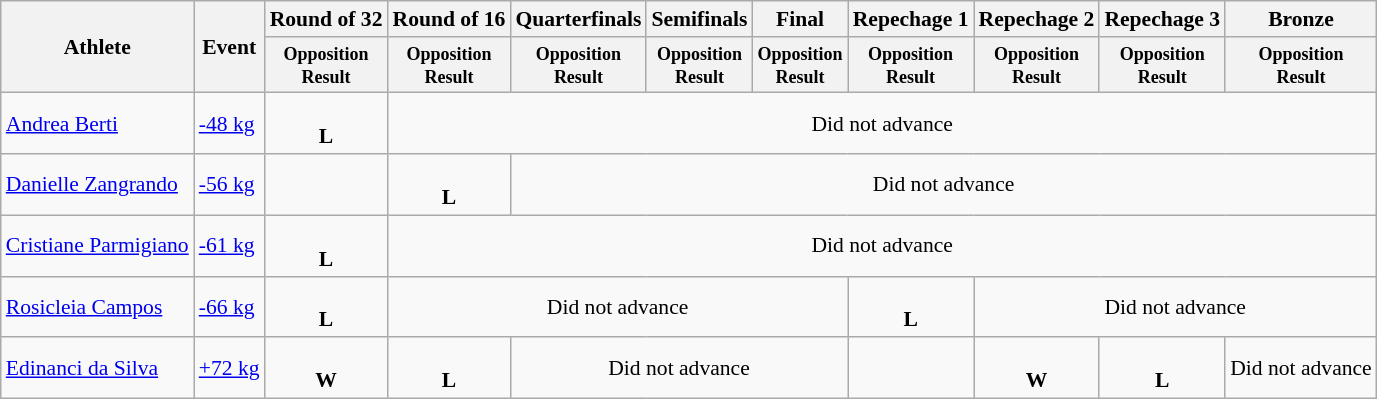<table class="wikitable" style="font-size:90%">
<tr>
<th rowspan="2">Athlete</th>
<th rowspan="2">Event</th>
<th>Round of 32</th>
<th>Round of 16</th>
<th>Quarterfinals</th>
<th>Semifinals</th>
<th>Final</th>
<th>Repechage 1</th>
<th>Repechage 2</th>
<th>Repechage 3</th>
<th>Bronze</th>
</tr>
<tr>
<th style="line-height:1em"><small>Opposition<br>Result</small></th>
<th style="line-height:1em"><small>Opposition<br>Result</small></th>
<th style="line-height:1em"><small>Opposition<br>Result</small></th>
<th style="line-height:1em"><small>Opposition<br>Result</small></th>
<th style="line-height:1em"><small>Opposition<br>Result</small></th>
<th style="line-height:1em"><small>Opposition<br>Result</small></th>
<th style="line-height:1em"><small>Opposition<br>Result</small></th>
<th style="line-height:1em"><small>Opposition<br>Result</small></th>
<th style="line-height:1em"><small>Opposition<br>Result</small></th>
</tr>
<tr>
<td><a href='#'>Andrea Berti</a></td>
<td><a href='#'>-48 kg</a></td>
<td align="center"><br><strong>L</strong></td>
<td align="center" colspan=8>Did not advance</td>
</tr>
<tr>
<td><a href='#'>Danielle Zangrando</a></td>
<td><a href='#'>-56 kg</a></td>
<td></td>
<td align="center"><br><strong>L</strong></td>
<td align="center" colspan=7>Did not advance</td>
</tr>
<tr>
<td><a href='#'>Cristiane Parmigiano</a></td>
<td><a href='#'>-61 kg</a></td>
<td align="center"><br><strong>L</strong></td>
<td align="center" colspan=8>Did not advance</td>
</tr>
<tr>
<td><a href='#'>Rosicleia Campos</a></td>
<td><a href='#'>-66 kg</a></td>
<td align="center"><br><strong>L</strong></td>
<td align="center" colspan=4>Did not advance</td>
<td align="center"><br><strong>L</strong></td>
<td align="center" colspan=3>Did not advance</td>
</tr>
<tr>
<td><a href='#'>Edinanci da Silva</a></td>
<td><a href='#'>+72 kg</a></td>
<td align="center"><br><strong>W</strong></td>
<td align="center"><br><strong>L</strong></td>
<td align="center" colspan=3>Did not advance</td>
<td></td>
<td align="center"><br><strong>W</strong></td>
<td align="center"><br><strong>L</strong></td>
<td align="center">Did not advance</td>
</tr>
</table>
